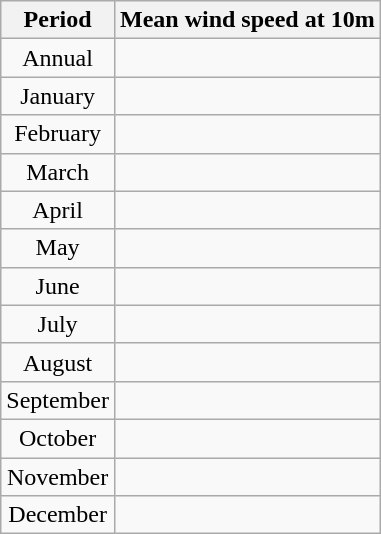<table class="wikitable plainrowheaders" style="text-align:center;">
<tr>
<th>Period</th>
<th>Mean wind speed at 10m</th>
</tr>
<tr>
<td>Annual</td>
<td></td>
</tr>
<tr>
<td>January</td>
<td></td>
</tr>
<tr>
<td>February</td>
<td></td>
</tr>
<tr>
<td>March</td>
<td></td>
</tr>
<tr>
<td>April</td>
<td></td>
</tr>
<tr>
<td>May</td>
<td></td>
</tr>
<tr>
<td>June</td>
<td></td>
</tr>
<tr>
<td>July</td>
<td></td>
</tr>
<tr>
<td>August</td>
<td></td>
</tr>
<tr>
<td>September</td>
<td></td>
</tr>
<tr>
<td>October</td>
<td></td>
</tr>
<tr>
<td>November</td>
<td></td>
</tr>
<tr>
<td>December</td>
<td></td>
</tr>
</table>
